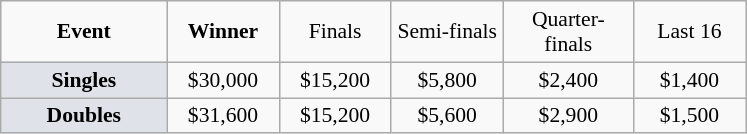<table class="wikitable" style="font-size:90%; text-align:center">
<tr>
<td width="104px"><strong>Event</strong></td>
<td width="68px"><strong>Winner</strong></td>
<td width="68px">Finals</td>
<td width="68px">Semi-finals</td>
<td width="80px">Quarter-finals</td>
<td width="68px">Last 16</td>
</tr>
<tr>
<td bgcolor="#dfe2e9"><strong>Singles</strong></td>
<td>$30,000</td>
<td>$15,200</td>
<td>$5,800</td>
<td>$2,400</td>
<td>$1,400</td>
</tr>
<tr>
<td bgcolor="#dfe2e9"><strong>Doubles</strong></td>
<td>$31,600</td>
<td>$15,200</td>
<td>$5,600</td>
<td>$2,900</td>
<td>$1,500</td>
</tr>
</table>
